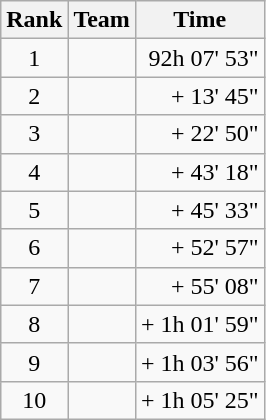<table class="wikitable">
<tr>
<th scope="col">Rank</th>
<th scope="col">Team</th>
<th scope="col">Time</th>
</tr>
<tr>
<td style="text-align:center;">1</td>
<td></td>
<td style="text-align:right;">92h 07' 53"</td>
</tr>
<tr>
<td style="text-align:center;">2</td>
<td></td>
<td style="text-align:right;">+ 13' 45"</td>
</tr>
<tr>
<td style="text-align:center;">3</td>
<td></td>
<td style="text-align:right;">+ 22' 50"</td>
</tr>
<tr>
<td style="text-align:center;">4</td>
<td></td>
<td style="text-align:right;">+ 43' 18"</td>
</tr>
<tr>
<td style="text-align:center;">5</td>
<td></td>
<td style="text-align:right;">+ 45' 33"</td>
</tr>
<tr>
<td style="text-align:center;">6</td>
<td></td>
<td style="text-align:right;">+ 52' 57"</td>
</tr>
<tr>
<td style="text-align:center;">7</td>
<td></td>
<td style="text-align:right;">+ 55' 08"</td>
</tr>
<tr>
<td style="text-align:center;">8</td>
<td></td>
<td style="text-align:right;">+ 1h 01' 59"</td>
</tr>
<tr>
<td style="text-align:center;">9</td>
<td></td>
<td style="text-align:right;">+ 1h 03' 56"</td>
</tr>
<tr>
<td style="text-align:center;">10</td>
<td></td>
<td style="text-align:right;">+ 1h 05' 25"</td>
</tr>
</table>
